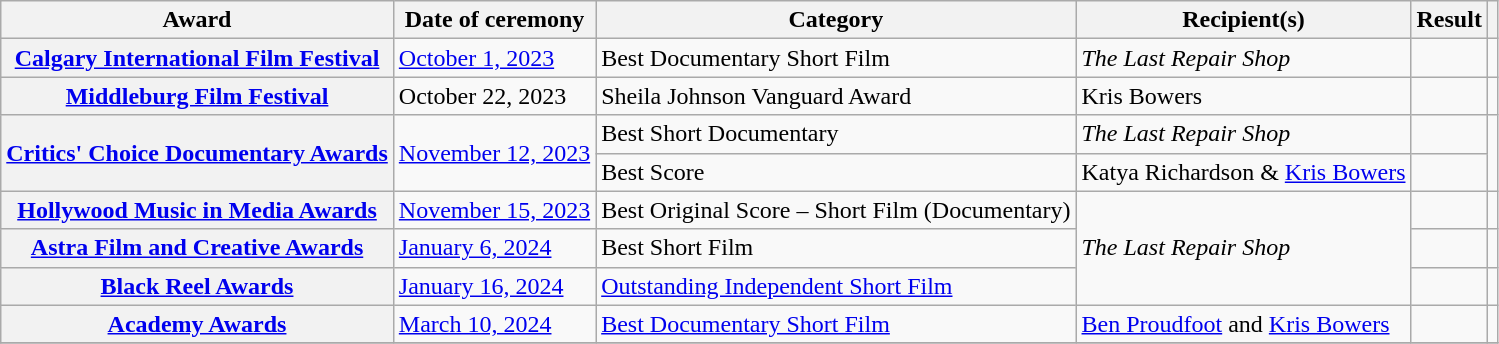<table class="wikitable sortable plainrowheaders">
<tr>
<th scope="col">Award</th>
<th scope="col">Date of ceremony</th>
<th scope="col">Category</th>
<th scope="col">Recipient(s)</th>
<th scope="col">Result</th>
<th scope="col" class="unsortable"></th>
</tr>
<tr>
<th scope="row"><a href='#'>Calgary International Film Festival</a></th>
<td><a href='#'>October 1, 2023</a></td>
<td>Best Documentary Short Film</td>
<td rowspan=1><em>The Last Repair Shop</em></td>
<td></td>
<td align="center"></td>
</tr>
<tr>
<th scope="row"><a href='#'>Middleburg Film Festival</a></th>
<td>October 22, 2023</td>
<td>Sheila Johnson Vanguard Award</td>
<td>Kris Bowers</td>
<td></td>
<td align="center"></td>
</tr>
<tr>
<th scope="row" rowspan=2><a href='#'>Critics' Choice Documentary Awards</a></th>
<td rowspan=2><a href='#'>November 12, 2023</a></td>
<td>Best Short Documentary</td>
<td><em>The Last Repair Shop</em></td>
<td></td>
<td rowspan=2 align="center"></td>
</tr>
<tr>
<td>Best Score</td>
<td>Katya Richardson & <a href='#'>Kris Bowers</a></td>
<td></td>
</tr>
<tr>
<th scope="row"><a href='#'>Hollywood Music in Media Awards</a></th>
<td><a href='#'>November 15, 2023</a></td>
<td>Best Original Score – Short Film (Documentary)</td>
<td rowspan=3><em>The Last Repair Shop</em></td>
<td></td>
<td align="center"></td>
</tr>
<tr>
<th scope="row"><a href='#'>Astra Film and Creative Awards</a></th>
<td><a href='#'>January 6, 2024</a></td>
<td>Best Short Film</td>
<td></td>
<td align="center"></td>
</tr>
<tr>
<th scope="row"><a href='#'>Black Reel Awards</a></th>
<td><a href='#'>January 16, 2024</a></td>
<td><a href='#'>Outstanding Independent Short Film</a></td>
<td></td>
<td align="center"></td>
</tr>
<tr>
<th scope="row"><a href='#'>Academy Awards</a></th>
<td><a href='#'>March 10, 2024</a></td>
<td><a href='#'>Best Documentary Short Film</a></td>
<td><a href='#'>Ben Proudfoot</a> and <a href='#'>Kris Bowers</a></td>
<td></td>
<td align="center"></td>
</tr>
<tr>
</tr>
</table>
